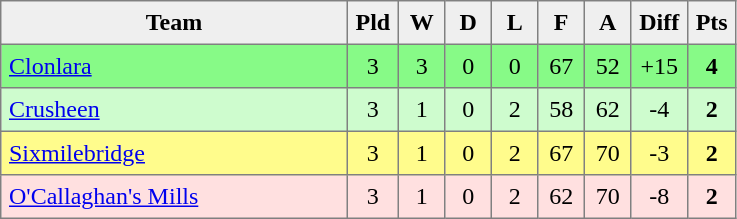<table style=border-collapse:collapse border=1 cellspacing=0 cellpadding=5>
<tr align=center bgcolor=#efefef>
<th width=220>Team</th>
<th width=20>Pld</th>
<th width=20>W</th>
<th width=20>D</th>
<th width=20>L</th>
<th width=20>F</th>
<th width=20>A</th>
<th width=20>Diff</th>
<th width=20>Pts</th>
</tr>
<tr align=center style="background:#87FA87;">
<td style="text-align:left;"> <a href='#'>Clonlara</a></td>
<td>3</td>
<td>3</td>
<td>0</td>
<td>0</td>
<td>67</td>
<td>52</td>
<td>+15</td>
<td><strong>4</strong></td>
</tr>
<tr align=center style="background:#CEFCCE;">
<td style="text-align:left;"> <a href='#'>Crusheen</a></td>
<td>3</td>
<td>1</td>
<td>0</td>
<td>2</td>
<td>58</td>
<td>62</td>
<td>-4</td>
<td><strong>2</strong></td>
</tr>
<tr align=center style="background:#FFFC8C;">
<td style="text-align:left;"> <a href='#'>Sixmilebridge</a></td>
<td>3</td>
<td>1</td>
<td>0</td>
<td>2</td>
<td>67</td>
<td>70</td>
<td>-3</td>
<td><strong>2</strong></td>
</tr>
<tr align=center style="background:#FFE0E0;">
<td style="text-align:left;"> <a href='#'>O'Callaghan's Mills</a></td>
<td>3</td>
<td>1</td>
<td>0</td>
<td>2</td>
<td>62</td>
<td>70</td>
<td>-8</td>
<td><strong>2</strong></td>
</tr>
</table>
